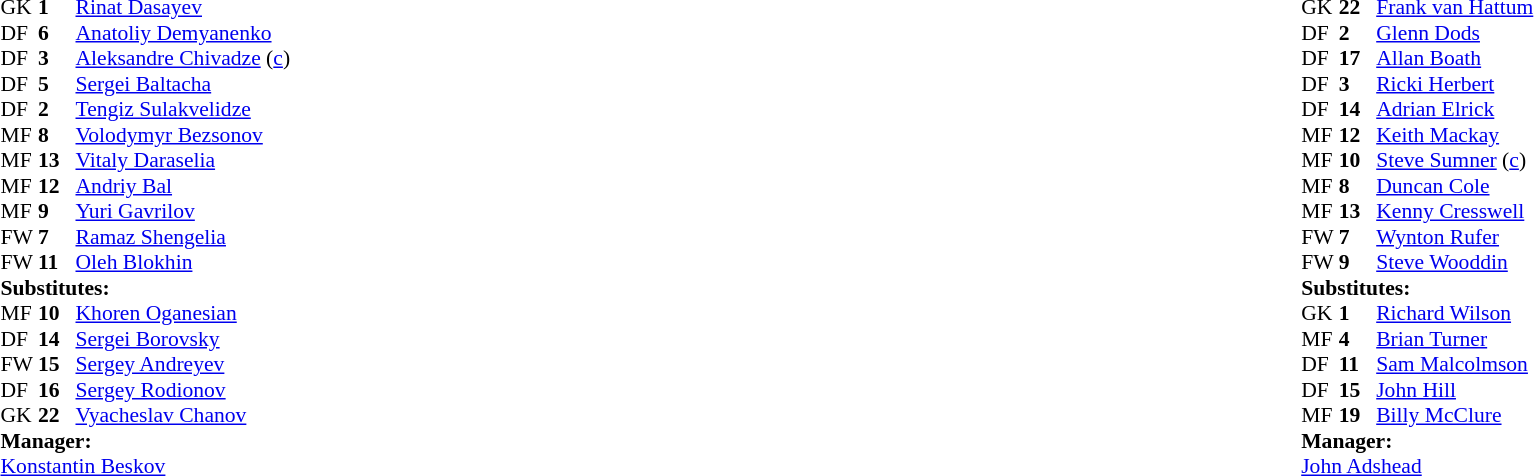<table width="100%">
<tr>
<td valign="top" width="50%"><br><table style="font-size: 90%" cellspacing="0" cellpadding="0">
<tr>
<th width="25"></th>
<th width="25"></th>
</tr>
<tr>
<td>GK</td>
<td><strong>1</strong></td>
<td><a href='#'>Rinat Dasayev</a></td>
</tr>
<tr>
<td>DF</td>
<td><strong>6</strong></td>
<td><a href='#'>Anatoliy Demyanenko</a></td>
</tr>
<tr>
<td>DF</td>
<td><strong>3</strong></td>
<td><a href='#'>Aleksandre Chivadze</a> (<a href='#'>c</a>)</td>
</tr>
<tr>
<td>DF</td>
<td><strong>5</strong></td>
<td><a href='#'>Sergei Baltacha</a></td>
</tr>
<tr>
<td>DF</td>
<td><strong>2</strong></td>
<td><a href='#'>Tengiz Sulakvelidze</a></td>
</tr>
<tr>
<td>MF</td>
<td><strong>8</strong></td>
<td><a href='#'>Volodymyr Bezsonov</a></td>
</tr>
<tr>
<td>MF</td>
<td><strong>13</strong></td>
<td><a href='#'>Vitaly Daraselia</a></td>
<td></td>
<td></td>
</tr>
<tr>
<td>MF</td>
<td><strong>12</strong></td>
<td><a href='#'>Andriy Bal</a></td>
</tr>
<tr>
<td>MF</td>
<td><strong>9</strong></td>
<td><a href='#'>Yuri Gavrilov</a></td>
<td></td>
<td></td>
</tr>
<tr>
<td>FW</td>
<td><strong>7</strong></td>
<td><a href='#'>Ramaz Shengelia</a></td>
</tr>
<tr>
<td>FW</td>
<td><strong>11</strong></td>
<td><a href='#'>Oleh Blokhin</a></td>
</tr>
<tr>
<td colspan=3><strong>Substitutes:</strong></td>
</tr>
<tr>
<td>MF</td>
<td><strong>10</strong></td>
<td><a href='#'>Khoren Oganesian</a></td>
<td></td>
<td></td>
</tr>
<tr>
<td>DF</td>
<td><strong>14</strong></td>
<td><a href='#'>Sergei Borovsky</a></td>
</tr>
<tr>
<td>FW</td>
<td><strong>15</strong></td>
<td><a href='#'>Sergey Andreyev</a></td>
</tr>
<tr>
<td>DF</td>
<td><strong>16</strong></td>
<td><a href='#'>Sergey Rodionov</a></td>
<td></td>
<td></td>
</tr>
<tr>
<td>GK</td>
<td><strong>22</strong></td>
<td><a href='#'>Vyacheslav Chanov</a></td>
</tr>
<tr>
<td colspan=3><strong>Manager:</strong></td>
</tr>
<tr>
<td colspan=4><a href='#'>Konstantin Beskov</a></td>
</tr>
</table>
</td>
<td valign="top" width="50%"><br><table style="font-size: 90%" cellspacing="0" cellpadding="0" align="center">
<tr>
<th width=25></th>
<th width=25></th>
</tr>
<tr>
<td>GK</td>
<td><strong>22</strong></td>
<td><a href='#'>Frank van Hattum</a></td>
</tr>
<tr>
<td>DF</td>
<td><strong>2</strong></td>
<td><a href='#'>Glenn Dods</a></td>
</tr>
<tr>
<td>DF</td>
<td><strong>17</strong></td>
<td><a href='#'>Allan Boath</a></td>
</tr>
<tr>
<td>DF</td>
<td><strong>3</strong></td>
<td><a href='#'>Ricki Herbert</a></td>
</tr>
<tr>
<td>DF</td>
<td><strong>14</strong></td>
<td><a href='#'>Adrian Elrick</a></td>
</tr>
<tr>
<td>MF</td>
<td><strong>12</strong></td>
<td><a href='#'>Keith Mackay</a></td>
</tr>
<tr>
<td>MF</td>
<td><strong>10</strong></td>
<td><a href='#'>Steve Sumner</a> (<a href='#'>c</a>)</td>
</tr>
<tr>
<td>MF</td>
<td><strong>8</strong></td>
<td><a href='#'>Duncan Cole</a></td>
</tr>
<tr>
<td>MF</td>
<td><strong>13</strong></td>
<td><a href='#'>Kenny Cresswell</a></td>
</tr>
<tr>
<td>FW</td>
<td><strong>7</strong></td>
<td><a href='#'>Wynton Rufer</a></td>
</tr>
<tr>
<td>FW</td>
<td><strong>9</strong></td>
<td><a href='#'>Steve Wooddin</a></td>
</tr>
<tr>
<td colspan=3><strong>Substitutes:</strong></td>
</tr>
<tr>
<td>GK</td>
<td><strong>1</strong></td>
<td><a href='#'>Richard Wilson</a></td>
</tr>
<tr>
<td>MF</td>
<td><strong>4</strong></td>
<td><a href='#'>Brian Turner</a></td>
</tr>
<tr>
<td>DF</td>
<td><strong>11</strong></td>
<td><a href='#'>Sam Malcolmson</a></td>
</tr>
<tr>
<td>DF</td>
<td><strong>15</strong></td>
<td><a href='#'>John Hill</a></td>
</tr>
<tr>
<td>MF</td>
<td><strong>19</strong></td>
<td><a href='#'>Billy McClure</a></td>
</tr>
<tr>
<td colspan=3><strong>Manager:</strong></td>
</tr>
<tr>
<td colspan=4> <a href='#'>John Adshead</a></td>
</tr>
</table>
</td>
</tr>
</table>
